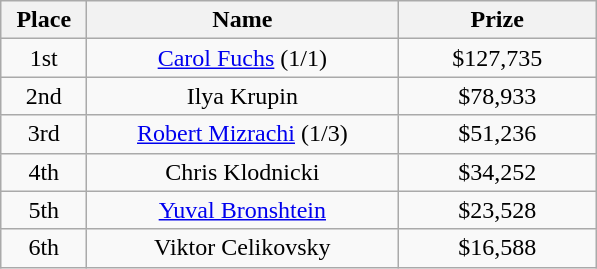<table class="wikitable">
<tr>
<th width="50">Place</th>
<th width="200">Name</th>
<th width="125">Prize</th>
</tr>
<tr>
<td align = "center">1st</td>
<td align = "center"><a href='#'>Carol Fuchs</a> (1/1)</td>
<td align = "center">$127,735</td>
</tr>
<tr>
<td align = "center">2nd</td>
<td align = "center">Ilya Krupin</td>
<td align = "center">$78,933</td>
</tr>
<tr>
<td align = "center">3rd</td>
<td align = "center"><a href='#'>Robert Mizrachi</a> (1/3)</td>
<td align = "center">$51,236</td>
</tr>
<tr>
<td align = "center">4th</td>
<td align = "center">Chris Klodnicki</td>
<td align = "center">$34,252</td>
</tr>
<tr>
<td align = "center">5th</td>
<td align = "center"><a href='#'>Yuval Bronshtein</a></td>
<td align = "center">$23,528</td>
</tr>
<tr>
<td align = "center">6th</td>
<td align = "center">Viktor Celikovsky</td>
<td align = "center">$16,588</td>
</tr>
</table>
